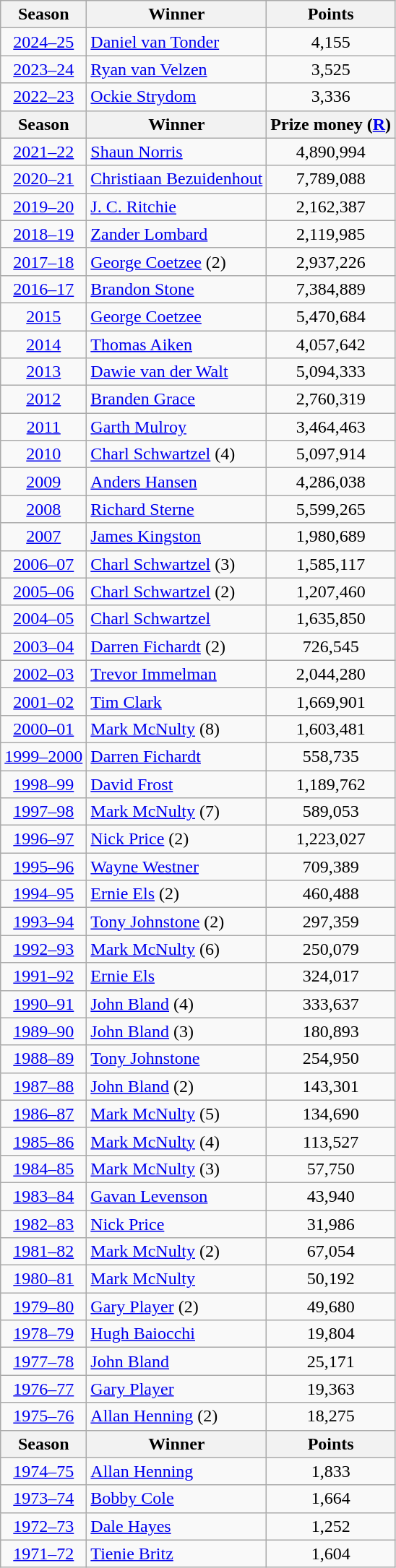<table class="wikitable">
<tr>
<th>Season</th>
<th>Winner</th>
<th>Points</th>
</tr>
<tr>
<td align=center><a href='#'>2024–25</a></td>
<td> <a href='#'>Daniel van Tonder</a></td>
<td align=center>4,155</td>
</tr>
<tr>
<td align=center><a href='#'>2023–24</a></td>
<td> <a href='#'>Ryan van Velzen</a></td>
<td align=center>3,525</td>
</tr>
<tr>
<td align=center><a href='#'>2022–23</a></td>
<td> <a href='#'>Ockie Strydom</a></td>
<td align=center>3,336</td>
</tr>
<tr>
<th>Season</th>
<th>Winner</th>
<th>Prize money (<a href='#'>R</a>)</th>
</tr>
<tr>
<td align=center><a href='#'>2021–22</a></td>
<td> <a href='#'>Shaun Norris</a></td>
<td align=center>4,890,994</td>
</tr>
<tr>
<td align=center><a href='#'>2020–21</a></td>
<td> <a href='#'>Christiaan Bezuidenhout</a></td>
<td align=center>7,789,088</td>
</tr>
<tr>
<td align=center><a href='#'>2019–20</a></td>
<td> <a href='#'>J. C. Ritchie</a></td>
<td align=center>2,162,387</td>
</tr>
<tr>
<td align=center><a href='#'>2018–19</a></td>
<td> <a href='#'>Zander Lombard</a></td>
<td align=center>2,119,985</td>
</tr>
<tr>
<td align=center><a href='#'>2017–18</a></td>
<td> <a href='#'>George Coetzee</a> (2)</td>
<td align=center>2,937,226</td>
</tr>
<tr>
<td align=center><a href='#'>2016–17</a></td>
<td> <a href='#'>Brandon Stone</a></td>
<td align=center>7,384,889</td>
</tr>
<tr>
<td align=center><a href='#'>2015</a></td>
<td> <a href='#'>George Coetzee</a></td>
<td align=center>5,470,684</td>
</tr>
<tr>
<td align=center><a href='#'>2014</a></td>
<td> <a href='#'>Thomas Aiken</a></td>
<td align=center>4,057,642</td>
</tr>
<tr>
<td align=center><a href='#'>2013</a></td>
<td> <a href='#'>Dawie van der Walt</a></td>
<td align=center>5,094,333</td>
</tr>
<tr>
<td align=center><a href='#'>2012</a></td>
<td> <a href='#'>Branden Grace</a></td>
<td align=center>2,760,319</td>
</tr>
<tr>
<td align=center><a href='#'>2011</a></td>
<td> <a href='#'>Garth Mulroy</a></td>
<td align=center>3,464,463</td>
</tr>
<tr>
<td align=center><a href='#'>2010</a></td>
<td> <a href='#'>Charl Schwartzel</a> (4)</td>
<td align=center>5,097,914</td>
</tr>
<tr>
<td align=center><a href='#'>2009</a></td>
<td> <a href='#'>Anders Hansen</a></td>
<td align=center>4,286,038</td>
</tr>
<tr>
<td align=center><a href='#'>2008</a></td>
<td> <a href='#'>Richard Sterne</a></td>
<td align=center>5,599,265</td>
</tr>
<tr>
<td align=center><a href='#'>2007</a></td>
<td> <a href='#'>James Kingston</a></td>
<td align=center>1,980,689</td>
</tr>
<tr>
<td align=center><a href='#'>2006–07</a></td>
<td> <a href='#'>Charl Schwartzel</a> (3)</td>
<td align=center>1,585,117</td>
</tr>
<tr>
<td align=center><a href='#'>2005–06</a></td>
<td> <a href='#'>Charl Schwartzel</a> (2)</td>
<td align=center>1,207,460</td>
</tr>
<tr>
<td align=center><a href='#'>2004–05</a></td>
<td> <a href='#'>Charl Schwartzel</a></td>
<td align=center>1,635,850</td>
</tr>
<tr>
<td align=center><a href='#'>2003–04</a></td>
<td> <a href='#'>Darren Fichardt</a> (2)</td>
<td align=center>726,545</td>
</tr>
<tr>
<td align=center><a href='#'>2002–03</a></td>
<td> <a href='#'>Trevor Immelman</a></td>
<td align=center>2,044,280</td>
</tr>
<tr>
<td align=center><a href='#'>2001–02</a></td>
<td> <a href='#'>Tim Clark</a></td>
<td align=center>1,669,901</td>
</tr>
<tr>
<td align=center><a href='#'>2000–01</a></td>
<td> <a href='#'>Mark McNulty</a> (8)</td>
<td align=center>1,603,481</td>
</tr>
<tr>
<td align=center><a href='#'>1999–2000</a></td>
<td> <a href='#'>Darren Fichardt</a></td>
<td align=center>558,735</td>
</tr>
<tr>
<td align=center><a href='#'>1998–99</a></td>
<td> <a href='#'>David Frost</a></td>
<td align=center>1,189,762</td>
</tr>
<tr>
<td align=center><a href='#'>1997–98</a></td>
<td> <a href='#'>Mark McNulty</a> (7)</td>
<td align=center>589,053</td>
</tr>
<tr>
<td align=center><a href='#'>1996–97</a></td>
<td> <a href='#'>Nick Price</a> (2)</td>
<td align=center>1,223,027</td>
</tr>
<tr>
<td align=center><a href='#'>1995–96</a></td>
<td> <a href='#'>Wayne Westner</a></td>
<td align=center>709,389</td>
</tr>
<tr>
<td align=center><a href='#'>1994–95</a></td>
<td> <a href='#'>Ernie Els</a> (2)</td>
<td align=center>460,488</td>
</tr>
<tr>
<td align=center><a href='#'>1993–94</a></td>
<td> <a href='#'>Tony Johnstone</a> (2)</td>
<td align=center>297,359</td>
</tr>
<tr>
<td align=center><a href='#'>1992–93</a></td>
<td> <a href='#'>Mark McNulty</a> (6)</td>
<td align=center>250,079</td>
</tr>
<tr>
<td align=center><a href='#'>1991–92</a></td>
<td> <a href='#'>Ernie Els</a></td>
<td align=center>324,017</td>
</tr>
<tr>
<td align=center><a href='#'>1990–91</a></td>
<td> <a href='#'>John Bland</a> (4)</td>
<td align=center>333,637</td>
</tr>
<tr>
<td align=center><a href='#'>1989–90</a></td>
<td> <a href='#'>John Bland</a> (3)</td>
<td align=center>180,893</td>
</tr>
<tr>
<td align=center><a href='#'>1988–89</a></td>
<td> <a href='#'>Tony Johnstone</a></td>
<td align=center>254,950</td>
</tr>
<tr>
<td align=center><a href='#'>1987–88</a></td>
<td> <a href='#'>John Bland</a> (2)</td>
<td align=center>143,301</td>
</tr>
<tr>
<td align=center><a href='#'>1986–87</a></td>
<td> <a href='#'>Mark McNulty</a> (5)</td>
<td align=center>134,690</td>
</tr>
<tr>
<td align=center><a href='#'>1985–86</a></td>
<td> <a href='#'>Mark McNulty</a> (4)</td>
<td align=center>113,527</td>
</tr>
<tr>
<td align=center><a href='#'>1984–85</a></td>
<td> <a href='#'>Mark McNulty</a> (3)</td>
<td align=center>57,750</td>
</tr>
<tr>
<td align=center><a href='#'>1983–84</a></td>
<td> <a href='#'>Gavan Levenson</a></td>
<td align=center>43,940</td>
</tr>
<tr>
<td align=center><a href='#'>1982–83</a></td>
<td> <a href='#'>Nick Price</a></td>
<td align=center>31,986</td>
</tr>
<tr>
<td align=center><a href='#'>1981–82</a></td>
<td> <a href='#'>Mark McNulty</a> (2)</td>
<td align=center>67,054</td>
</tr>
<tr>
<td align=center><a href='#'>1980–81</a></td>
<td> <a href='#'>Mark McNulty</a></td>
<td align=center>50,192</td>
</tr>
<tr>
<td align=center><a href='#'>1979–80</a></td>
<td> <a href='#'>Gary Player</a> (2)</td>
<td align=center>49,680</td>
</tr>
<tr>
<td align=center><a href='#'>1978–79</a></td>
<td> <a href='#'>Hugh Baiocchi</a></td>
<td align=center>19,804</td>
</tr>
<tr>
<td align=center><a href='#'>1977–78</a></td>
<td> <a href='#'>John Bland</a></td>
<td align=center>25,171</td>
</tr>
<tr>
<td align=center><a href='#'>1976–77</a></td>
<td> <a href='#'>Gary Player</a></td>
<td align=center>19,363</td>
</tr>
<tr>
<td align=center><a href='#'>1975–76</a></td>
<td> <a href='#'>Allan Henning</a> (2)</td>
<td align=center>18,275</td>
</tr>
<tr>
<th>Season</th>
<th>Winner</th>
<th>Points</th>
</tr>
<tr>
<td align=center><a href='#'>1974–75</a></td>
<td> <a href='#'>Allan Henning</a></td>
<td align=center>1,833</td>
</tr>
<tr>
<td align=center><a href='#'>1973–74</a></td>
<td> <a href='#'>Bobby Cole</a></td>
<td align=center>1,664</td>
</tr>
<tr>
<td align=center><a href='#'>1972–73</a></td>
<td> <a href='#'>Dale Hayes</a></td>
<td align=center>1,252</td>
</tr>
<tr>
<td align=center><a href='#'>1971–72</a></td>
<td> <a href='#'>Tienie Britz</a></td>
<td align=center>1,604</td>
</tr>
</table>
